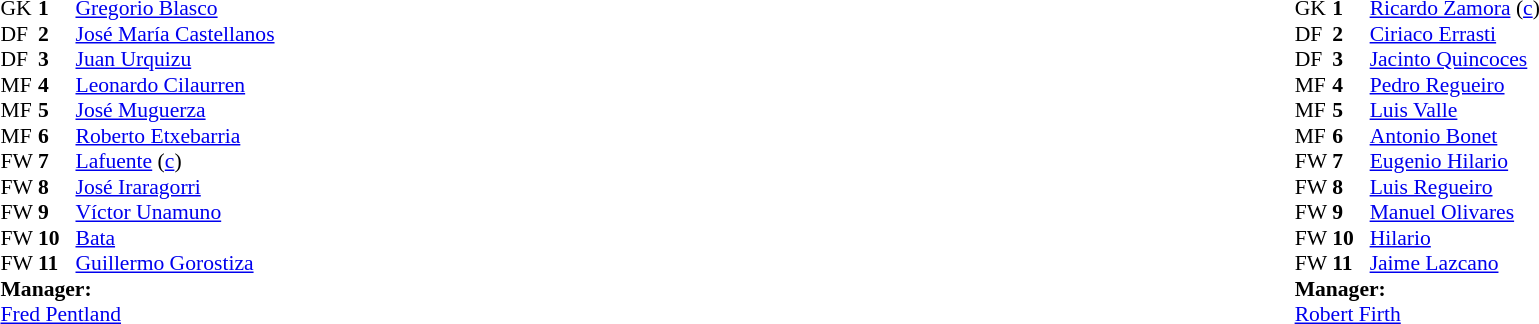<table width="100%">
<tr>
<td valign="top" width="50%"><br><table style="font-size: 90%" cellspacing="0" cellpadding="0">
<tr>
<td colspan="4"></td>
</tr>
<tr>
<th width=25></th>
<th width=25></th>
</tr>
<tr>
<td>GK</td>
<td><strong>1</strong></td>
<td> <a href='#'>Gregorio Blasco</a></td>
</tr>
<tr>
<td>DF</td>
<td><strong>2</strong></td>
<td> <a href='#'>José María Castellanos</a></td>
</tr>
<tr>
<td>DF</td>
<td><strong>3</strong></td>
<td> <a href='#'>Juan Urquizu</a></td>
</tr>
<tr>
<td>MF</td>
<td><strong>4</strong></td>
<td> <a href='#'>Leonardo Cilaurren</a></td>
</tr>
<tr>
<td>MF</td>
<td><strong>5</strong></td>
<td> <a href='#'>José Muguerza</a></td>
</tr>
<tr>
<td>MF</td>
<td><strong>6</strong></td>
<td> <a href='#'>Roberto Etxebarria</a></td>
</tr>
<tr>
<td>FW</td>
<td><strong>7</strong></td>
<td> <a href='#'>Lafuente</a> (<a href='#'>c</a>)</td>
</tr>
<tr>
<td>FW</td>
<td><strong>8</strong></td>
<td> <a href='#'>José Iraragorri</a></td>
</tr>
<tr>
<td>FW</td>
<td><strong>9</strong></td>
<td> <a href='#'>Víctor Unamuno</a></td>
</tr>
<tr>
<td>FW</td>
<td><strong>10</strong></td>
<td> <a href='#'>Bata</a></td>
</tr>
<tr>
<td>FW</td>
<td><strong>11</strong></td>
<td> <a href='#'>Guillermo Gorostiza</a></td>
</tr>
<tr>
<td colspan=3><strong>Manager:</strong></td>
</tr>
<tr>
<td colspan=4> <a href='#'>Fred Pentland</a></td>
</tr>
</table>
</td>
<td valign="top" width="50%"><br><table style="font-size: 90%" cellspacing="0" cellpadding="0" align=center>
<tr>
<td colspan="4"></td>
</tr>
<tr>
<th width=25></th>
<th width=25></th>
</tr>
<tr>
<td>GK</td>
<td><strong>1</strong></td>
<td> <a href='#'>Ricardo Zamora</a> (<a href='#'>c</a>)</td>
</tr>
<tr>
<td>DF</td>
<td><strong>2</strong></td>
<td> <a href='#'>Ciriaco Errasti</a></td>
</tr>
<tr>
<td>DF</td>
<td><strong>3</strong></td>
<td> <a href='#'>Jacinto Quincoces</a></td>
</tr>
<tr>
<td>MF</td>
<td><strong>4</strong></td>
<td> <a href='#'>Pedro Regueiro</a></td>
</tr>
<tr>
<td>MF</td>
<td><strong>5</strong></td>
<td> <a href='#'>Luis Valle</a></td>
</tr>
<tr>
<td>MF</td>
<td><strong>6</strong></td>
<td> <a href='#'>Antonio Bonet</a></td>
</tr>
<tr>
<td>FW</td>
<td><strong>7</strong></td>
<td> <a href='#'>Eugenio Hilario</a></td>
</tr>
<tr>
<td>FW</td>
<td><strong>8</strong></td>
<td> <a href='#'>Luis Regueiro</a></td>
</tr>
<tr>
<td>FW</td>
<td><strong>9</strong></td>
<td> <a href='#'>Manuel Olivares</a></td>
</tr>
<tr>
<td>FW</td>
<td><strong>10</strong></td>
<td> <a href='#'>Hilario</a></td>
</tr>
<tr>
<td>FW</td>
<td><strong>11</strong></td>
<td> <a href='#'>Jaime Lazcano</a></td>
</tr>
<tr>
<td colspan=3><strong>Manager:</strong></td>
</tr>
<tr>
<td colspan=4> <a href='#'>Robert Firth</a></td>
</tr>
</table>
</td>
</tr>
</table>
